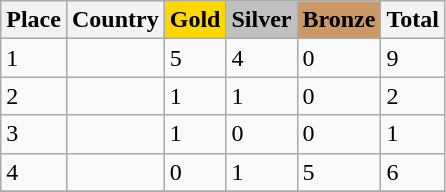<table class="wikitable">
<tr>
<th>Place</th>
<th>Country</th>
<th style="background-color:#FFD700;">Gold</th>
<th style="background-color:#C0C0C0;">Silver</th>
<th style="background-color:#CC9966;">Bronze</th>
<th>Total</th>
</tr>
<tr>
<td>1</td>
<td></td>
<td>5</td>
<td>4</td>
<td>0</td>
<td>9</td>
</tr>
<tr>
<td>2</td>
<td></td>
<td>1</td>
<td>1</td>
<td>0</td>
<td>2</td>
</tr>
<tr>
<td>3</td>
<td></td>
<td>1</td>
<td>0</td>
<td>0</td>
<td>1</td>
</tr>
<tr>
<td>4</td>
<td></td>
<td>0</td>
<td>1</td>
<td>5</td>
<td>6</td>
</tr>
<tr>
</tr>
</table>
